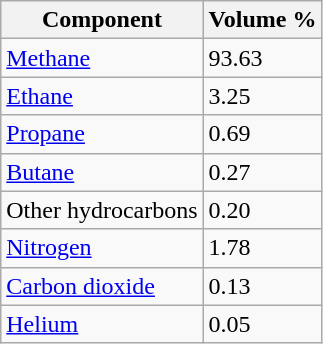<table class="wikitable">
<tr>
<th>Component</th>
<th>Volume %</th>
</tr>
<tr>
<td><a href='#'>Methane</a></td>
<td>93.63</td>
</tr>
<tr>
<td><a href='#'>Ethane</a></td>
<td>3.25</td>
</tr>
<tr>
<td><a href='#'>Propane</a></td>
<td>0.69</td>
</tr>
<tr>
<td><a href='#'>Butane</a></td>
<td>0.27</td>
</tr>
<tr>
<td>Other hydrocarbons</td>
<td>0.20</td>
</tr>
<tr>
<td><a href='#'>Nitrogen</a></td>
<td>1.78</td>
</tr>
<tr>
<td><a href='#'>Carbon dioxide</a></td>
<td>0.13</td>
</tr>
<tr>
<td><a href='#'>Helium</a></td>
<td>0.05</td>
</tr>
</table>
